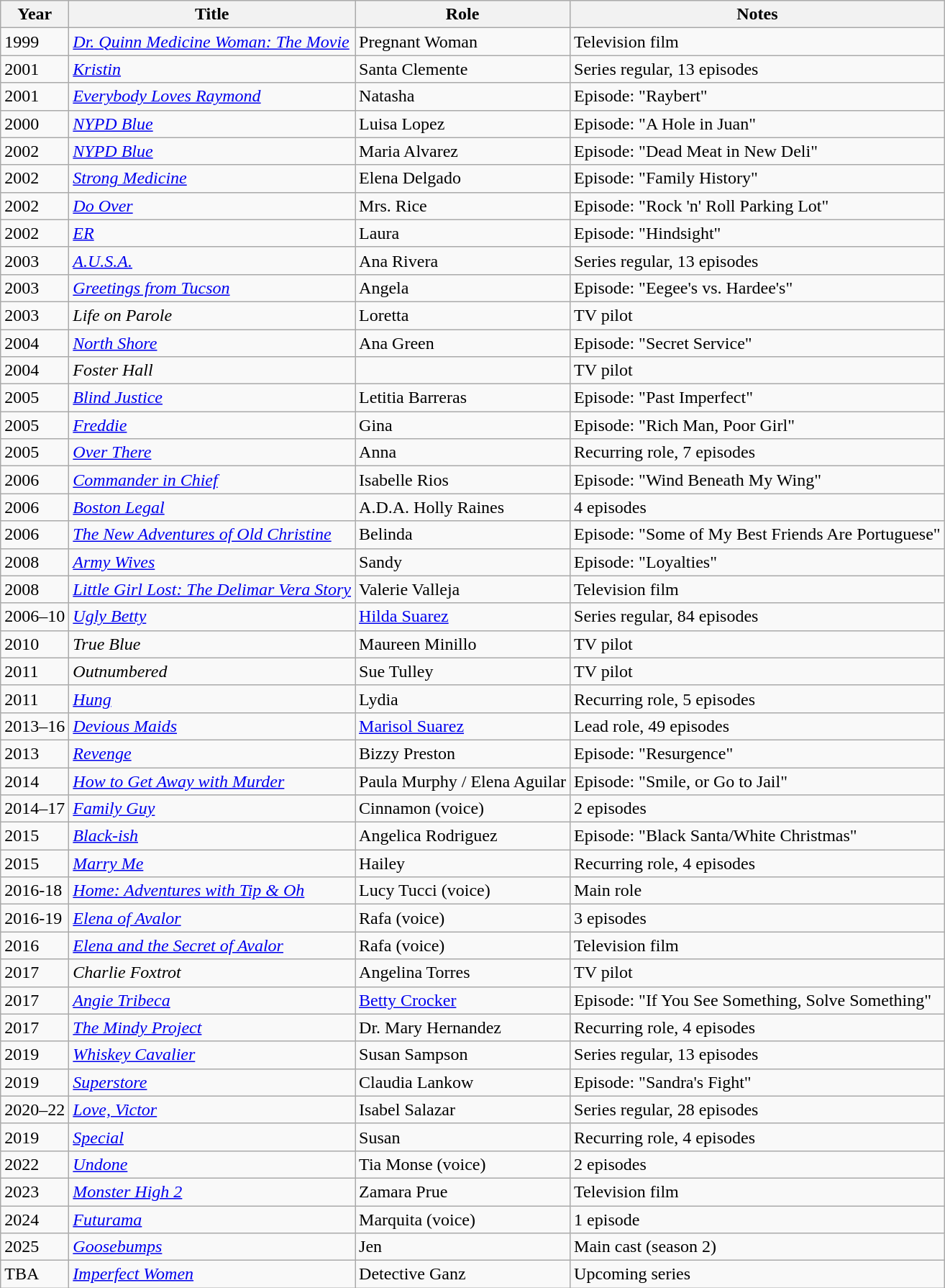<table class="wikitable sortable">
<tr>
<th>Year</th>
<th>Title</th>
<th>Role</th>
<th class="unsortable">Notes</th>
</tr>
<tr>
<td>1999</td>
<td><em><a href='#'>Dr. Quinn Medicine Woman: The Movie</a></em></td>
<td>Pregnant Woman</td>
<td>Television film</td>
</tr>
<tr>
<td>2001</td>
<td><em><a href='#'>Kristin</a></em></td>
<td>Santa Clemente</td>
<td>Series regular, 13 episodes</td>
</tr>
<tr>
<td>2001</td>
<td><em><a href='#'>Everybody Loves Raymond</a></em></td>
<td>Natasha</td>
<td>Episode: "Raybert"</td>
</tr>
<tr>
<td>2000</td>
<td><em><a href='#'>NYPD Blue</a></em></td>
<td>Luisa Lopez</td>
<td>Episode: "A Hole in Juan"</td>
</tr>
<tr>
<td>2002</td>
<td><em><a href='#'>NYPD Blue</a></em></td>
<td>Maria Alvarez</td>
<td>Episode: "Dead Meat in New Deli"</td>
</tr>
<tr>
<td>2002</td>
<td><em><a href='#'>Strong Medicine</a></em></td>
<td>Elena Delgado</td>
<td>Episode: "Family History"</td>
</tr>
<tr>
<td>2002</td>
<td><em><a href='#'>Do Over</a></em></td>
<td>Mrs. Rice</td>
<td>Episode: "Rock 'n' Roll Parking Lot"</td>
</tr>
<tr>
<td>2002</td>
<td><em><a href='#'>ER</a></em></td>
<td>Laura</td>
<td>Episode: "Hindsight"</td>
</tr>
<tr>
<td>2003</td>
<td><em><a href='#'>A.U.S.A.</a></em></td>
<td>Ana Rivera</td>
<td>Series regular, 13 episodes</td>
</tr>
<tr>
<td>2003</td>
<td><em><a href='#'>Greetings from Tucson</a></em></td>
<td>Angela</td>
<td>Episode: "Eegee's vs. Hardee's"</td>
</tr>
<tr>
<td>2003</td>
<td><em>Life on Parole</em></td>
<td>Loretta</td>
<td>TV pilot</td>
</tr>
<tr>
<td>2004</td>
<td><em><a href='#'>North Shore</a></em></td>
<td>Ana Green</td>
<td>Episode: "Secret Service"</td>
</tr>
<tr>
<td>2004</td>
<td><em>Foster Hall</em></td>
<td></td>
<td>TV pilot</td>
</tr>
<tr>
<td>2005</td>
<td><em><a href='#'>Blind Justice</a></em></td>
<td>Letitia Barreras</td>
<td>Episode: "Past Imperfect"</td>
</tr>
<tr>
<td>2005</td>
<td><em><a href='#'>Freddie</a></em></td>
<td>Gina</td>
<td>Episode: "Rich Man, Poor Girl"</td>
</tr>
<tr>
<td>2005</td>
<td><em><a href='#'>Over There</a></em></td>
<td>Anna</td>
<td>Recurring role, 7 episodes</td>
</tr>
<tr>
<td>2006</td>
<td><em><a href='#'>Commander in Chief</a></em></td>
<td>Isabelle Rios</td>
<td>Episode: "Wind Beneath My Wing"</td>
</tr>
<tr>
<td>2006</td>
<td><em><a href='#'>Boston Legal</a></em></td>
<td>A.D.A. Holly Raines</td>
<td>4 episodes</td>
</tr>
<tr>
<td>2006</td>
<td><em><a href='#'>The New Adventures of Old Christine</a></em></td>
<td>Belinda</td>
<td>Episode: "Some of My Best Friends Are Portuguese"</td>
</tr>
<tr>
<td>2008</td>
<td><em><a href='#'>Army Wives</a></em></td>
<td>Sandy</td>
<td>Episode: "Loyalties"</td>
</tr>
<tr>
<td>2008</td>
<td><em><a href='#'>Little Girl Lost: The Delimar Vera Story</a></em></td>
<td>Valerie Valleja</td>
<td>Television film</td>
</tr>
<tr>
<td>2006–10</td>
<td><em><a href='#'>Ugly Betty</a></em></td>
<td><a href='#'>Hilda Suarez</a></td>
<td>Series regular, 84 episodes</td>
</tr>
<tr>
<td>2010</td>
<td><em>True Blue</em></td>
<td>Maureen Minillo</td>
<td>TV pilot</td>
</tr>
<tr>
<td>2011</td>
<td><em>Outnumbered</em></td>
<td>Sue Tulley</td>
<td>TV pilot</td>
</tr>
<tr>
<td>2011</td>
<td><em><a href='#'>Hung</a></em></td>
<td>Lydia</td>
<td>Recurring role, 5 episodes</td>
</tr>
<tr>
<td>2013–16</td>
<td><em><a href='#'>Devious Maids</a></em></td>
<td><a href='#'>Marisol Suarez</a></td>
<td>Lead role, 49 episodes</td>
</tr>
<tr>
<td>2013</td>
<td><em><a href='#'>Revenge</a></em></td>
<td>Bizzy Preston</td>
<td>Episode: "Resurgence"</td>
</tr>
<tr>
<td>2014</td>
<td><em><a href='#'>How to Get Away with Murder</a></em></td>
<td>Paula Murphy / Elena Aguilar</td>
<td>Episode: "Smile, or Go to Jail"</td>
</tr>
<tr>
<td>2014–17</td>
<td><em><a href='#'>Family Guy</a></em></td>
<td>Cinnamon (voice)</td>
<td>2 episodes</td>
</tr>
<tr>
<td>2015</td>
<td><em><a href='#'>Black-ish</a></em></td>
<td>Angelica Rodriguez</td>
<td>Episode: "Black Santa/White Christmas"</td>
</tr>
<tr>
<td>2015</td>
<td><em><a href='#'>Marry Me</a></em></td>
<td>Hailey</td>
<td>Recurring role, 4 episodes</td>
</tr>
<tr>
<td>2016-18</td>
<td><em><a href='#'>Home: Adventures with Tip & Oh</a></em></td>
<td>Lucy Tucci (voice)</td>
<td>Main role</td>
</tr>
<tr>
<td>2016-19</td>
<td><em><a href='#'>Elena of Avalor</a></em></td>
<td>Rafa (voice)</td>
<td>3 episodes</td>
</tr>
<tr>
<td>2016</td>
<td><em><a href='#'>Elena and the Secret of Avalor</a></em></td>
<td>Rafa (voice)</td>
<td>Television film</td>
</tr>
<tr>
<td>2017</td>
<td><em>Charlie Foxtrot</em></td>
<td>Angelina Torres</td>
<td>TV pilot</td>
</tr>
<tr>
<td>2017</td>
<td><em><a href='#'>Angie Tribeca</a></em></td>
<td><a href='#'>Betty Crocker</a></td>
<td>Episode: "If You See Something, Solve Something"</td>
</tr>
<tr>
<td>2017</td>
<td><em><a href='#'>The Mindy Project</a></em></td>
<td>Dr. Mary Hernandez</td>
<td>Recurring role, 4 episodes</td>
</tr>
<tr>
<td>2019</td>
<td><em><a href='#'>Whiskey Cavalier</a></em></td>
<td>Susan Sampson</td>
<td>Series regular,  13 episodes</td>
</tr>
<tr>
<td>2019</td>
<td><em><a href='#'>Superstore</a></em></td>
<td>Claudia Lankow</td>
<td>Episode: "Sandra's Fight"</td>
</tr>
<tr>
<td>2020–22</td>
<td><em><a href='#'>Love, Victor</a></em></td>
<td>Isabel Salazar</td>
<td>Series regular, 28 episodes</td>
</tr>
<tr>
<td>2019</td>
<td><em><a href='#'>Special</a></em></td>
<td>Susan</td>
<td>Recurring role, 4 episodes</td>
</tr>
<tr>
<td>2022</td>
<td><em><a href='#'>Undone</a></em></td>
<td>Tia Monse (voice)</td>
<td>2 episodes</td>
</tr>
<tr>
<td>2023</td>
<td><em><a href='#'>Monster High 2</a></em></td>
<td>Zamara Prue</td>
<td>Television film</td>
</tr>
<tr>
<td>2024</td>
<td><em><a href='#'>Futurama</a></em></td>
<td>Marquita (voice)</td>
<td>1 episode</td>
</tr>
<tr>
<td>2025</td>
<td><em><a href='#'>Goosebumps</a></em></td>
<td>Jen</td>
<td>Main cast (season 2)</td>
</tr>
<tr>
<td>TBA</td>
<td><em><a href='#'>Imperfect Women</a></em></td>
<td>Detective Ganz</td>
<td>Upcoming series</td>
</tr>
</table>
